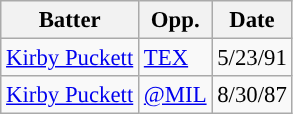<table class="wikitable" style="font-size: 95%; text-align:left;">
<tr>
<th>Batter</th>
<th>Opp.</th>
<th>Date</th>
</tr>
<tr>
<td align="center"><a href='#'>Kirby Puckett</a></td>
<td><a href='#'>TEX</a></td>
<td>5/23/91</td>
</tr>
<tr>
<td align="center"><a href='#'>Kirby Puckett</a></td>
<td><a href='#'>@MIL</a></td>
<td>8/30/87</td>
</tr>
</table>
